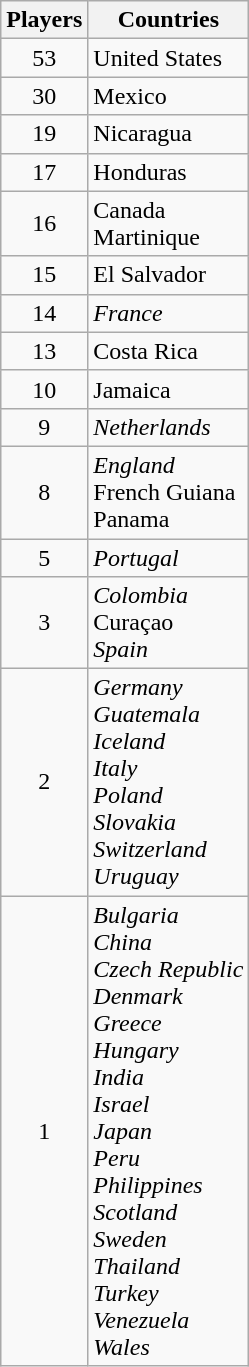<table class="wikitable">
<tr>
<th>Players</th>
<th>Countries</th>
</tr>
<tr>
<td style="text-align:center;">53</td>
<td> United States</td>
</tr>
<tr>
<td style="text-align:center;">30</td>
<td> Mexico</td>
</tr>
<tr>
<td style="text-align:center;">19</td>
<td> Nicaragua</td>
</tr>
<tr>
<td style="text-align:center;">17</td>
<td> Honduras</td>
</tr>
<tr>
<td style="text-align:center;">16</td>
<td> Canada<br> Martinique</td>
</tr>
<tr>
<td style="text-align:center;">15</td>
<td> El Salvador</td>
</tr>
<tr>
<td style="text-align:center;">14</td>
<td> <em>France</em></td>
</tr>
<tr>
<td style="text-align:center;">13</td>
<td> Costa Rica</td>
</tr>
<tr>
<td style="text-align:center;">10</td>
<td> Jamaica</td>
</tr>
<tr>
<td style="text-align:center;">9</td>
<td> <em>Netherlands</em></td>
</tr>
<tr>
<td style="text-align:center;">8</td>
<td> <em>England</em><br> French Guiana<br> Panama</td>
</tr>
<tr>
<td style="text-align:center;">5</td>
<td> <em>Portugal</em></td>
</tr>
<tr>
<td style="text-align:center;">3</td>
<td> <em>Colombia</em><br> Curaçao<br> <em>Spain</em></td>
</tr>
<tr>
<td style="text-align:center;">2</td>
<td> <em>Germany</em><br> <em>Guatemala</em><br> <em>Iceland</em><br> <em>Italy</em><br> <em>Poland</em><br> <em>Slovakia</em><br> <em>Switzerland</em><br> <em>Uruguay</em></td>
</tr>
<tr>
<td style="text-align:center;">1</td>
<td> <em>Bulgaria</em><br> <em>China</em><br> <em>Czech Republic</em><br> <em>Denmark</em><br> <em>Greece</em><br> <em>Hungary</em><br> <em>India</em><br> <em>Israel</em><br> <em>Japan</em><br> <em>Peru</em><br> <em>Philippines</em><br> <em>Scotland</em><br> <em>Sweden</em><br> <em>Thailand</em><br> <em>Turkey</em><br> <em>Venezuela</em><br> <em>Wales</em></td>
</tr>
</table>
